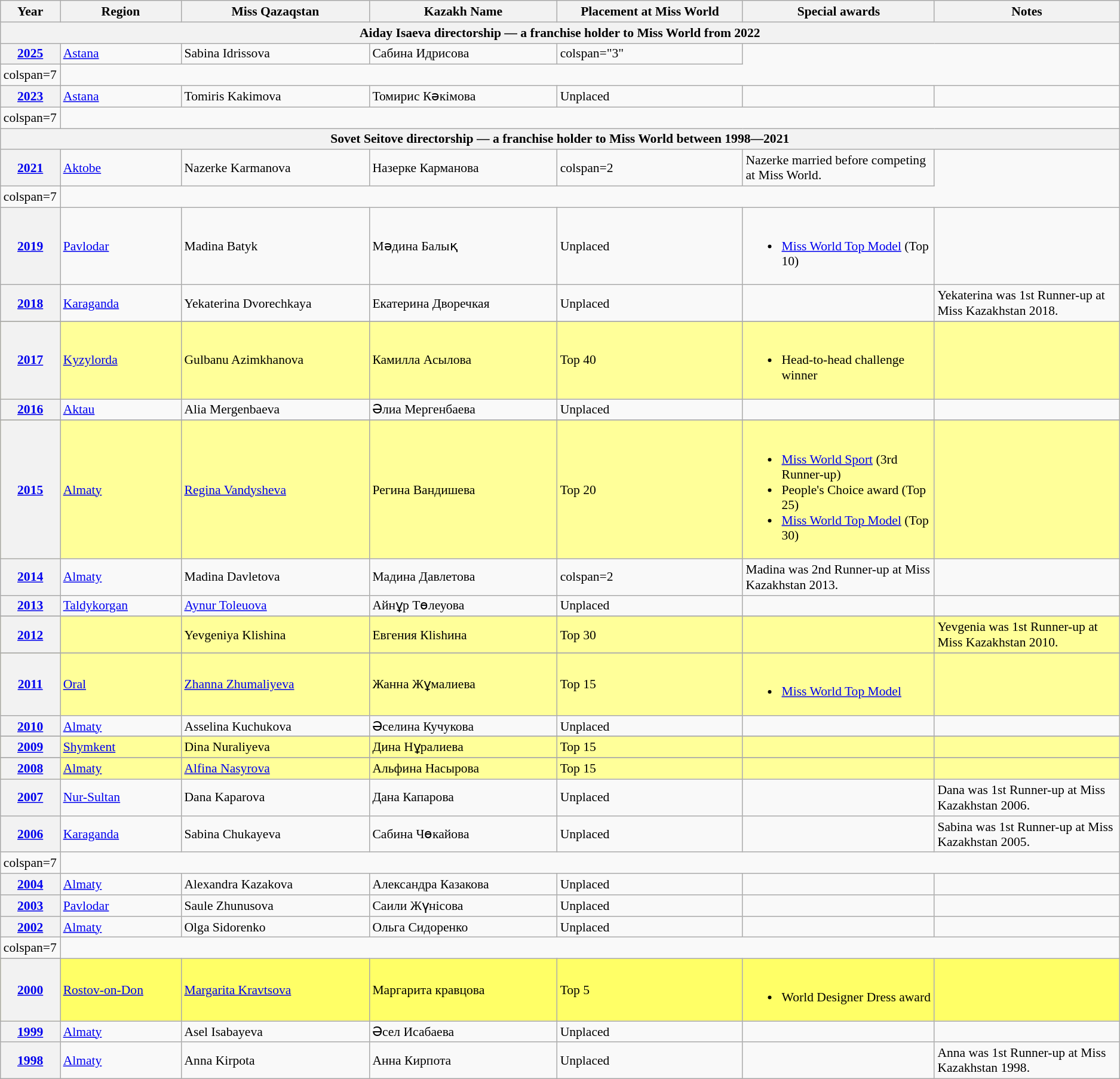<table class="wikitable " style="font-size: 90%;">
<tr>
<th width="60">Year</th>
<th width="150">Region</th>
<th width="250">Miss Qazaqstan</th>
<th width="250">Kazakh Name</th>
<th width="250">Placement at Miss World</th>
<th width="250">Special awards</th>
<th width="250">Notes</th>
</tr>
<tr>
<th colspan="7">Aiday Isaeva directorship — a franchise holder to Miss World from 2022</th>
</tr>
<tr>
<th><a href='#'>2025</a></th>
<td><a href='#'>Astana</a></td>
<td>Sabina Idrissova</td>
<td>Сабина Идрисова</td>
<td>colspan="3" </td>
</tr>
<tr>
<td>colspan=7 </td>
</tr>
<tr>
<th><a href='#'>2023</a></th>
<td><a href='#'>Astana</a></td>
<td>Tomiris Kakimova</td>
<td>Томирис Кәкімова</td>
<td>Unplaced</td>
<td></td>
<td></td>
</tr>
<tr>
<td>colspan=7 </td>
</tr>
<tr>
<th colspan="7">Sovet Seitove directorship — a franchise holder to Miss World between 1998―2021</th>
</tr>
<tr>
<th><a href='#'>2021</a></th>
<td><a href='#'>Aktobe</a></td>
<td>Nazerke Karmanova</td>
<td>Назерке Карманова</td>
<td>colspan=2 </td>
<td>Nazerke married before competing at Miss World.</td>
</tr>
<tr>
<td>colspan=7 </td>
</tr>
<tr>
<th><a href='#'>2019</a></th>
<td><a href='#'>Pavlodar</a></td>
<td>Madina Batyk</td>
<td>Мәдина Балық</td>
<td>Unplaced</td>
<td align="left"><br><ul><li><a href='#'>Miss World Top Model</a> (Top 10)</li></ul></td>
<td></td>
</tr>
<tr>
<th><a href='#'>2018</a></th>
<td><a href='#'>Karaganda</a></td>
<td>Yekaterina Dvorechkaya</td>
<td>Екатерина Дворечкая</td>
<td>Unplaced</td>
<td></td>
<td>Yekaterina was 1st Runner-up at Miss Kazakhstan 2018.</td>
</tr>
<tr>
</tr>
<tr style="background-color:#FFFF99; ">
<th><a href='#'>2017</a></th>
<td><a href='#'>Kyzylorda</a></td>
<td>Gulbanu Azimkhanova</td>
<td>Камилла Асылова</td>
<td>Top 40</td>
<td align="left"><br><ul><li>Head-to-head challenge winner</li></ul></td>
<td></td>
</tr>
<tr>
<th><a href='#'>2016</a></th>
<td><a href='#'>Aktau</a></td>
<td>Alia Mergenbaeva</td>
<td>Әлиа Мергенбаева</td>
<td>Unplaced</td>
<td></td>
<td></td>
</tr>
<tr>
</tr>
<tr style="background-color:#FFFF99; ">
<th><a href='#'>2015</a></th>
<td><a href='#'>Almaty</a></td>
<td><a href='#'>Regina Vandysheva</a></td>
<td>Регина Вандишева</td>
<td>Top 20</td>
<td align="left"><br><ul><li><a href='#'>Miss World Sport</a> (3rd Runner-up)</li><li>People's Choice award (Top 25)</li><li><a href='#'>Miss World Top Model</a> (Top 30)</li></ul></td>
<td></td>
</tr>
<tr>
<th><a href='#'>2014</a></th>
<td><a href='#'>Almaty</a></td>
<td>Madina Davletova</td>
<td>Мадина Давлетова</td>
<td>colspan=2 </td>
<td>Madina was 2nd Runner-up at Miss Kazakhstan 2013.</td>
</tr>
<tr>
<th><a href='#'>2013</a></th>
<td><a href='#'>Taldykorgan</a></td>
<td><a href='#'>Aynur Toleuova</a></td>
<td>Айнұр Төлеуова</td>
<td>Unplaced</td>
<td></td>
<td></td>
</tr>
<tr>
</tr>
<tr style="background-color:#FFFF99; ">
<th><a href='#'>2012</a></th>
<td></td>
<td>Yevgeniya Klishina</td>
<td>Евгения Кlishина</td>
<td>Top 30</td>
<td></td>
<td>Yevgenia was 1st Runner-up at Miss Kazakhstan 2010.</td>
</tr>
<tr>
</tr>
<tr style="background-color:#FFFF99; ">
<th><a href='#'>2011</a></th>
<td><a href='#'>Oral</a></td>
<td><a href='#'>Zhanna Zhumaliyeva</a></td>
<td>Жанна Жұмалиева</td>
<td>Top 15</td>
<td align="left"><br><ul><li><a href='#'>Miss World Top Model</a></li></ul></td>
<td></td>
</tr>
<tr>
<th><a href='#'>2010</a></th>
<td><a href='#'>Almaty</a></td>
<td>Asselina Kuchukova</td>
<td>Әселина Кучукова</td>
<td>Unplaced</td>
<td></td>
<td></td>
</tr>
<tr>
</tr>
<tr style="background-color:#FFFF99; ">
<th><a href='#'>2009</a></th>
<td><a href='#'>Shymkent</a></td>
<td>Dina Nuraliyeva</td>
<td>Дина Нұралиева</td>
<td>Top 15</td>
<td></td>
<td></td>
</tr>
<tr>
</tr>
<tr style="background-color:#FFFF99; ">
<th><a href='#'>2008</a></th>
<td><a href='#'>Almaty</a></td>
<td><a href='#'>Alfina Nasyrova</a></td>
<td>Альфина Насырова</td>
<td>Top 15</td>
<td></td>
<td></td>
</tr>
<tr>
<th><a href='#'>2007</a></th>
<td><a href='#'>Nur-Sultan</a></td>
<td>Dana Kaparova</td>
<td>Дана Капарова</td>
<td>Unplaced</td>
<td></td>
<td>Dana was 1st Runner-up at Miss Kazakhstan 2006.</td>
</tr>
<tr>
<th><a href='#'>2006</a></th>
<td><a href='#'>Karaganda</a></td>
<td>Sabina Chukayeva</td>
<td>Сабина Чөкайова</td>
<td>Unplaced</td>
<td></td>
<td>Sabina was 1st Runner-up at Miss Kazakhstan 2005.</td>
</tr>
<tr>
<td>colspan=7 </td>
</tr>
<tr>
<th><a href='#'>2004</a></th>
<td><a href='#'>Almaty</a></td>
<td>Alexandra Kazakova</td>
<td>Александра Казакова</td>
<td>Unplaced</td>
<td></td>
<td></td>
</tr>
<tr>
<th><a href='#'>2003</a></th>
<td><a href='#'>Pavlodar</a></td>
<td>Saule Zhunusova</td>
<td>Саили Жүнісова</td>
<td>Unplaced</td>
<td></td>
<td></td>
</tr>
<tr>
<th><a href='#'>2002</a></th>
<td><a href='#'>Almaty</a></td>
<td>Olga Sidorenko</td>
<td>Ольга Сидоренко</td>
<td>Unplaced</td>
<td></td>
<td></td>
</tr>
<tr>
<td>colspan=7 </td>
</tr>
<tr>
</tr>
<tr style="background-color:#FFFF66; ">
<th><a href='#'>2000</a></th>
<td><a href='#'>Rostov-on-Don</a></td>
<td><a href='#'>Margarita Kravtsova</a></td>
<td>Маргарита кравцова</td>
<td>Top 5</td>
<td align="left"><br><ul><li>World Designer Dress award</li></ul></td>
<td></td>
</tr>
<tr>
<th><a href='#'>1999</a></th>
<td><a href='#'>Almaty</a></td>
<td>Asel Isabayeva</td>
<td>Әсел Исабаева</td>
<td>Unplaced</td>
<td></td>
<td></td>
</tr>
<tr>
<th><a href='#'>1998</a></th>
<td><a href='#'>Almaty</a></td>
<td>Anna Kirpota</td>
<td>Анна Кирпота</td>
<td>Unplaced</td>
<td></td>
<td>Anna was 1st Runner-up at Miss Kazakhstan 1998.</td>
</tr>
</table>
